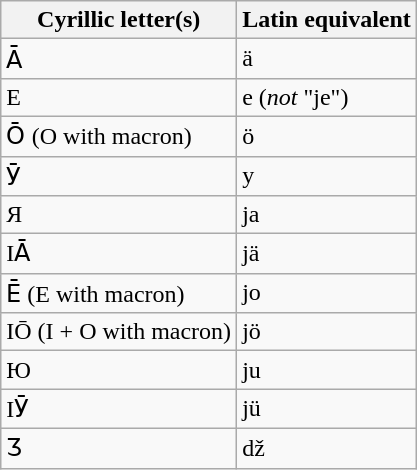<table class="wikitable">
<tr>
<th>Cyrillic letter(s)</th>
<th>Latin equivalent</th>
</tr>
<tr>
<td>А̄</td>
<td>ä</td>
</tr>
<tr>
<td>Е</td>
<td>e (<em>not</em> "je")</td>
</tr>
<tr>
<td>О̄ (О with macron)</td>
<td>ö</td>
</tr>
<tr>
<td>Ӯ</td>
<td>y</td>
</tr>
<tr>
<td>Я</td>
<td>ja</td>
</tr>
<tr>
<td>ІА̄</td>
<td>jä</td>
</tr>
<tr>
<td>Е̄ (Е with macron)</td>
<td>jo</td>
</tr>
<tr>
<td>ІŌ (І + О with macron)</td>
<td>jö</td>
</tr>
<tr>
<td>Ю</td>
<td>ju</td>
</tr>
<tr>
<td>ІӮ</td>
<td>jü</td>
</tr>
<tr>
<td>Ӡ</td>
<td>dž</td>
</tr>
</table>
